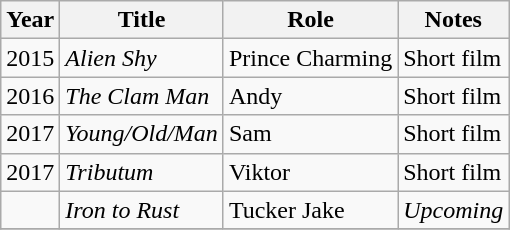<table class="wikitable sortable">
<tr>
<th>Year</th>
<th>Title</th>
<th>Role</th>
<th>Notes</th>
</tr>
<tr>
<td>2015</td>
<td><em>Alien Shy</em></td>
<td>Prince Charming</td>
<td>Short film</td>
</tr>
<tr>
<td>2016</td>
<td><em>The Clam Man</em></td>
<td>Andy</td>
<td>Short film</td>
</tr>
<tr>
<td>2017</td>
<td><em>Young/Old/Man</em></td>
<td>Sam</td>
<td>Short film</td>
</tr>
<tr>
<td>2017</td>
<td><em>Tributum</em></td>
<td>Viktor</td>
<td>Short film</td>
</tr>
<tr>
<td></td>
<td><em>Iron to Rust</em></td>
<td>Tucker Jake</td>
<td><em>Upcoming</em></td>
</tr>
<tr>
</tr>
</table>
